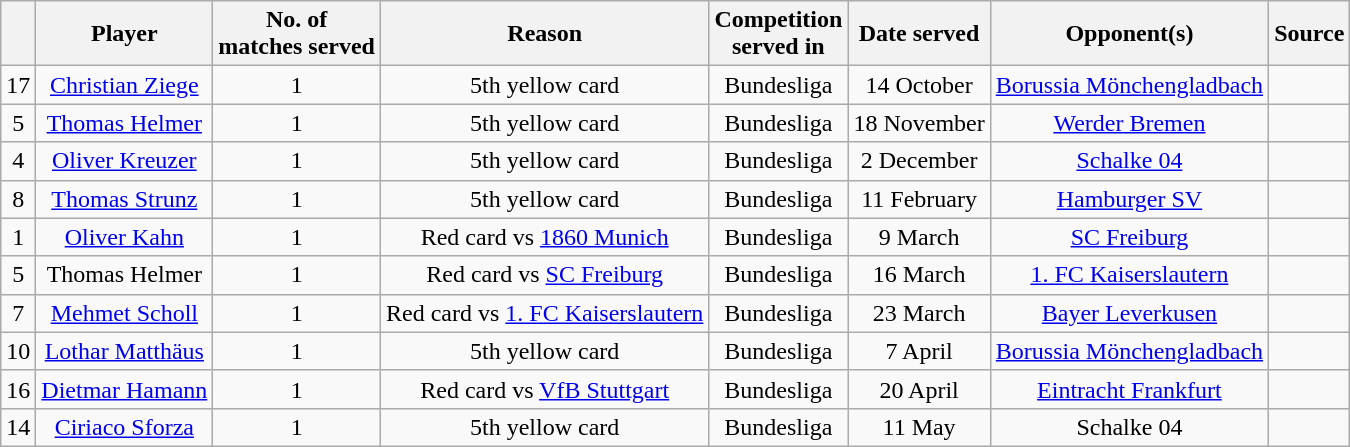<table class="wikitable" style="text-align: center">
<tr>
<th></th>
<th>Player</th>
<th>No. of <br> matches served</th>
<th>Reason</th>
<th>Competition <br> served in</th>
<th>Date served</th>
<th>Opponent(s)</th>
<th>Source</th>
</tr>
<tr>
<td>17</td>
<td><a href='#'>Christian Ziege</a></td>
<td>1</td>
<td>5th yellow card</td>
<td>Bundesliga</td>
<td>14 October</td>
<td><a href='#'>Borussia Mönchengladbach</a></td>
<td></td>
</tr>
<tr>
<td>5</td>
<td><a href='#'>Thomas Helmer</a></td>
<td>1</td>
<td>5th yellow card</td>
<td>Bundesliga</td>
<td>18 November</td>
<td><a href='#'>Werder Bremen</a></td>
<td></td>
</tr>
<tr>
<td>4</td>
<td><a href='#'>Oliver Kreuzer</a></td>
<td>1</td>
<td>5th yellow card</td>
<td>Bundesliga</td>
<td>2 December</td>
<td><a href='#'>Schalke 04</a></td>
<td></td>
</tr>
<tr>
<td>8</td>
<td><a href='#'>Thomas Strunz</a></td>
<td>1</td>
<td>5th yellow card</td>
<td>Bundesliga</td>
<td>11 February</td>
<td><a href='#'>Hamburger SV</a></td>
<td></td>
</tr>
<tr>
<td>1</td>
<td><a href='#'>Oliver Kahn</a></td>
<td>1</td>
<td>Red card vs <a href='#'>1860 Munich</a></td>
<td>Bundesliga</td>
<td>9 March</td>
<td><a href='#'>SC Freiburg</a></td>
<td></td>
</tr>
<tr>
<td>5</td>
<td>Thomas Helmer</td>
<td>1</td>
<td>Red card vs <a href='#'>SC Freiburg</a></td>
<td>Bundesliga</td>
<td>16 March</td>
<td><a href='#'>1. FC Kaiserslautern</a></td>
<td></td>
</tr>
<tr>
<td>7</td>
<td><a href='#'>Mehmet Scholl</a></td>
<td>1</td>
<td>Red card vs <a href='#'>1. FC Kaiserslautern</a></td>
<td>Bundesliga</td>
<td>23 March</td>
<td><a href='#'>Bayer Leverkusen</a></td>
<td></td>
</tr>
<tr>
<td>10</td>
<td><a href='#'>Lothar Matthäus</a></td>
<td>1</td>
<td>5th yellow card</td>
<td>Bundesliga</td>
<td>7 April</td>
<td><a href='#'>Borussia Mönchengladbach</a></td>
<td></td>
</tr>
<tr>
<td>16</td>
<td><a href='#'>Dietmar Hamann</a></td>
<td>1</td>
<td>Red card vs <a href='#'>VfB Stuttgart</a></td>
<td>Bundesliga</td>
<td>20 April</td>
<td><a href='#'>Eintracht Frankfurt</a></td>
<td></td>
</tr>
<tr>
<td>14</td>
<td><a href='#'>Ciriaco Sforza</a></td>
<td>1</td>
<td>5th yellow card</td>
<td>Bundesliga</td>
<td>11 May</td>
<td>Schalke 04</td>
<td></td>
</tr>
</table>
